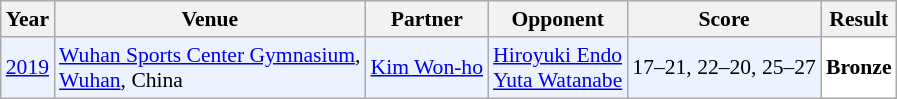<table class="sortable wikitable" style="font-size: 90%;">
<tr>
<th>Year</th>
<th>Venue</th>
<th>Partner</th>
<th>Opponent</th>
<th>Score</th>
<th>Result</th>
</tr>
<tr style="background:#ECF2FF">
<td align="center"><a href='#'>2019</a></td>
<td align="left"><a href='#'>Wuhan Sports Center Gymnasium</a>,<br><a href='#'>Wuhan</a>, China</td>
<td align="left"> <a href='#'>Kim Won-ho</a></td>
<td align="left"> <a href='#'>Hiroyuki Endo</a><br> <a href='#'>Yuta Watanabe</a></td>
<td align="left">17–21, 22–20, 25–27</td>
<td style="text-align:left; background:white"> <strong>Bronze</strong></td>
</tr>
</table>
